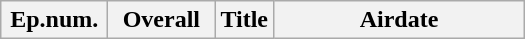<table class="wikitable plainrowheaders">
<tr>
<th style="width:4em;">Ep.num.</th>
<th style="width:4em;">Overall</th>
<th>Title</th>
<th style="width:10em;">Airdate<br>













</th>
</tr>
</table>
